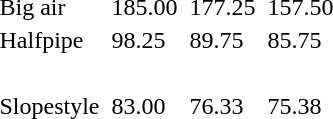<table>
<tr valign="top">
<td>Big air<br></td>
<td></td>
<td>185.00</td>
<td></td>
<td>177.25</td>
<td></td>
<td>157.50</td>
</tr>
<tr valign="top">
<td>Halfpipe<br></td>
<td></td>
<td>98.25</td>
<td></td>
<td>89.75</td>
<td></td>
<td>85.75</td>
</tr>
<tr valign="top">
<td><br></td>
<td colspan="2"></td>
<td colspan="2"></td>
<td colspan="2"></td>
</tr>
<tr valign="top">
<td>Slopestyle<br></td>
<td></td>
<td>83.00</td>
<td></td>
<td>76.33</td>
<td></td>
<td>75.38</td>
</tr>
<tr valign="top">
<td><br></td>
<td colspan="2"></td>
<td colspan="2"></td>
<td colspan="2"></td>
</tr>
</table>
